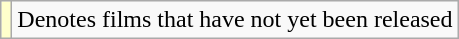<table class="wikitable">
<tr>
<td style="background:#ffc;"></td>
<td>Denotes films that have not yet been released</td>
</tr>
</table>
